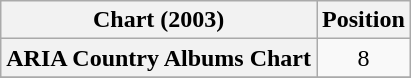<table class="wikitable sortable plainrowheaders" style="text-align:center">
<tr>
<th scope="col">Chart (2003)</th>
<th scope="col">Position</th>
</tr>
<tr>
<th scope="row">ARIA Country Albums Chart</th>
<td>8</td>
</tr>
<tr>
</tr>
</table>
